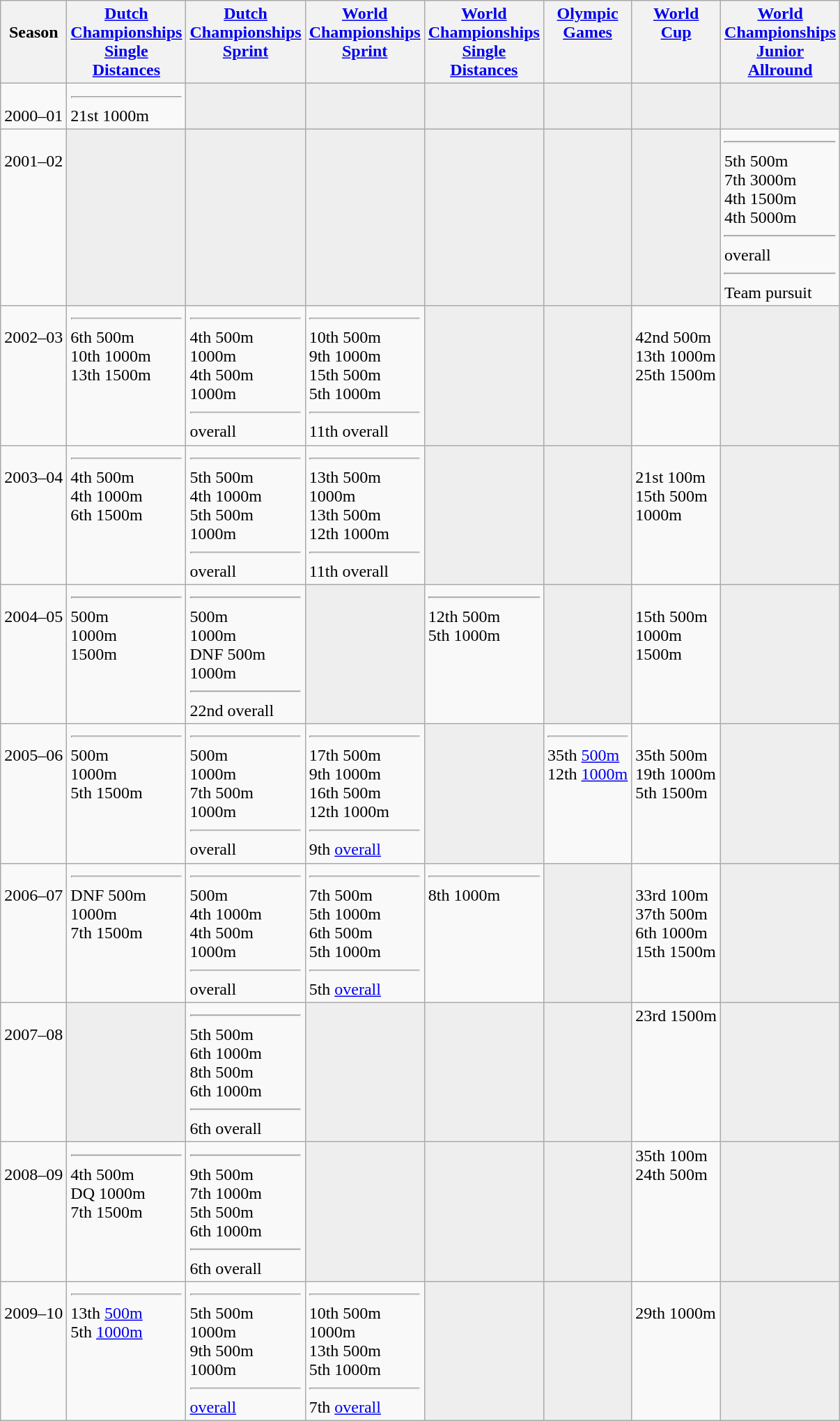<table class="wikitable">
<tr style="vertical-align: top;">
<th><br> Season</th>
<th><a href='#'>Dutch <br> Championships <br> Single <br> Distances</a></th>
<th><a href='#'>Dutch <br> Championships <br> Sprint</a></th>
<th><a href='#'>World <br> Championships <br> Sprint</a></th>
<th><a href='#'>World <br> Championships <br> Single <br> Distances</a></th>
<th><a href='#'>Olympic <br> Games</a></th>
<th><a href='#'>World <br> Cup</a></th>
<th><a href='#'>World <br> Championships <br> Junior <br> Allround</a></th>
</tr>
<tr style="vertical-align: top;">
<td><br> 2000–01</td>
<td> <hr> 21st 1000m</td>
<td bgcolor=#EEEEEE></td>
<td bgcolor=#EEEEEE></td>
<td bgcolor=#EEEEEE></td>
<td bgcolor=#EEEEEE></td>
<td bgcolor=#EEEEEE></td>
<td bgcolor=#EEEEEE></td>
</tr>
<tr style="vertical-align: top;">
<td><br> 2001–02</td>
<td bgcolor=#EEEEEE></td>
<td bgcolor=#EEEEEE></td>
<td bgcolor=#EEEEEE></td>
<td bgcolor=#EEEEEE></td>
<td bgcolor=#EEEEEE></td>
<td bgcolor=#EEEEEE></td>
<td> <hr> 5th 500m <br> 7th 3000m <br> 4th 1500m <br> 4th 5000m <hr>  overall <hr>  Team pursuit</td>
</tr>
<tr style="vertical-align: top;">
<td><br> 2002–03</td>
<td> <hr> 6th 500m <br> 10th 1000m <br> 13th 1500m</td>
<td> <hr> 4th 500m <br>  1000m <br> 4th 500m <br>  1000m <hr>  overall</td>
<td> <hr> 10th 500m <br> 9th 1000m <br> 15th 500m <br> 5th 1000m <hr> 11th overall</td>
<td bgcolor=#EEEEEE></td>
<td bgcolor=#EEEEEE></td>
<td><br> 42nd 500m <br> 13th 1000m <br> 25th 1500m</td>
<td bgcolor=#EEEEEE></td>
</tr>
<tr style="vertical-align: top;">
<td><br> 2003–04</td>
<td> <hr> 4th 500m <br> 4th 1000m <br> 6th 1500m</td>
<td> <hr> 5th 500m <br> 4th 1000m <br> 5th 500m <br>  1000m <hr>  overall</td>
<td> <hr> 13th 500m <br>  1000m <br> 13th 500m <br> 12th 1000m <hr> 11th overall</td>
<td bgcolor=#EEEEEE></td>
<td bgcolor=#EEEEEE></td>
<td><br> 21st 100m <br> 15th 500m <br>  1000m</td>
<td bgcolor=#EEEEEE></td>
</tr>
<tr style="vertical-align: top;">
<td><br> 2004–05</td>
<td> <hr>  500m <br>  1000m <br>  1500m</td>
<td> <hr>  500m <br>  1000m <br> DNF 500m <br>  1000m <hr> 22nd overall</td>
<td bgcolor=#EEEEEE></td>
<td> <hr> 12th 500m <br> 5th 1000m</td>
<td bgcolor=#EEEEEE></td>
<td><br> 15th 500m <br>  1000m <br>  1500m</td>
<td bgcolor=#EEEEEE></td>
</tr>
<tr style="vertical-align: top;">
<td><br> 2005–06</td>
<td> <hr>  500m <br>  1000m <br> 5th 1500m</td>
<td> <hr>  500m <br>  1000m <br> 7th 500m <br>  1000m <hr>  overall</td>
<td> <hr> 17th 500m <br> 9th 1000m <br> 16th 500m <br> 12th 1000m <hr> 9th <a href='#'>overall</a></td>
<td bgcolor=#EEEEEE></td>
<td> <hr> 35th <a href='#'>500m</a> <br> 12th <a href='#'>1000m</a></td>
<td><br> 35th 500m <br> 19th 1000m <br> 5th 1500m</td>
<td bgcolor=#EEEEEE></td>
</tr>
<tr style="vertical-align: top;">
<td><br> 2006–07</td>
<td> <hr> DNF 500m <br>  1000m <br> 7th 1500m</td>
<td> <hr>  500m <br> 4th 1000m <br> 4th 500m <br>  1000m <hr>  overall</td>
<td> <hr> 7th 500m <br> 5th 1000m <br> 6th 500m <br> 5th 1000m <hr> 5th <a href='#'>overall</a></td>
<td> <hr> 8th 1000m</td>
<td bgcolor=#EEEEEE></td>
<td><br> 33rd 100m <br> 37th 500m <br> 6th 1000m <br> 15th 1500m</td>
<td bgcolor=#EEEEEE></td>
</tr>
<tr style="vertical-align: top;">
<td><br> 2007–08</td>
<td bgcolor=#EEEEEE></td>
<td> <hr> 5th 500m <br> 6th 1000m <br> 8th 500m <br> 6th 1000m <hr> 6th overall</td>
<td bgcolor=#EEEEEE></td>
<td bgcolor=#EEEEEE></td>
<td bgcolor=#EEEEEE></td>
<td>23rd 1500m</td>
<td bgcolor=#EEEEEE></td>
</tr>
<tr style="vertical-align: top;">
<td><br> 2008–09</td>
<td> <hr> 4th 500m <br> DQ 1000m <br> 7th 1500m</td>
<td> <hr> 9th 500m <br> 7th 1000m <br> 5th 500m <br> 6th 1000m <hr> 6th overall</td>
<td bgcolor=#EEEEEE></td>
<td bgcolor=#EEEEEE></td>
<td bgcolor=#EEEEEE></td>
<td>35th 100m <br> 24th 500m</td>
<td bgcolor=#EEEEEE></td>
</tr>
<tr style="vertical-align: top;">
<td><br> 2009–10</td>
<td> <hr> 13th <a href='#'>500m</a> <br> 5th <a href='#'>1000m</a></td>
<td> <hr> 5th 500m <br>  1000m <br> 9th 500m <br>  1000m <hr>  <a href='#'>overall</a></td>
<td> <hr> 10th 500m <br>  1000m <br> 13th 500m <br> 5th 1000m <hr> 7th <a href='#'>overall</a></td>
<td bgcolor=#EEEEEE></td>
<td bgcolor=#EEEEEE></td>
<td><br> 29th 1000m <br></td>
<td bgcolor=#EEEEEE></td>
</tr>
</table>
